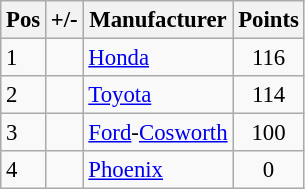<table class="wikitable" style="font-size: 95%;">
<tr>
<th>Pos</th>
<th>+/-</th>
<th>Manufacturer</th>
<th>Points</th>
</tr>
<tr>
<td>1</td>
<td align="left"></td>
<td> <a href='#'>Honda</a></td>
<td align="center">116</td>
</tr>
<tr>
<td>2</td>
<td align="left"></td>
<td> <a href='#'>Toyota</a></td>
<td align="center">114</td>
</tr>
<tr>
<td>3</td>
<td align="left"></td>
<td> <a href='#'>Ford</a>-<a href='#'>Cosworth</a></td>
<td align="center">100</td>
</tr>
<tr>
<td>4</td>
<td align="left"></td>
<td> <a href='#'>Phoenix</a></td>
<td align="center">0</td>
</tr>
</table>
